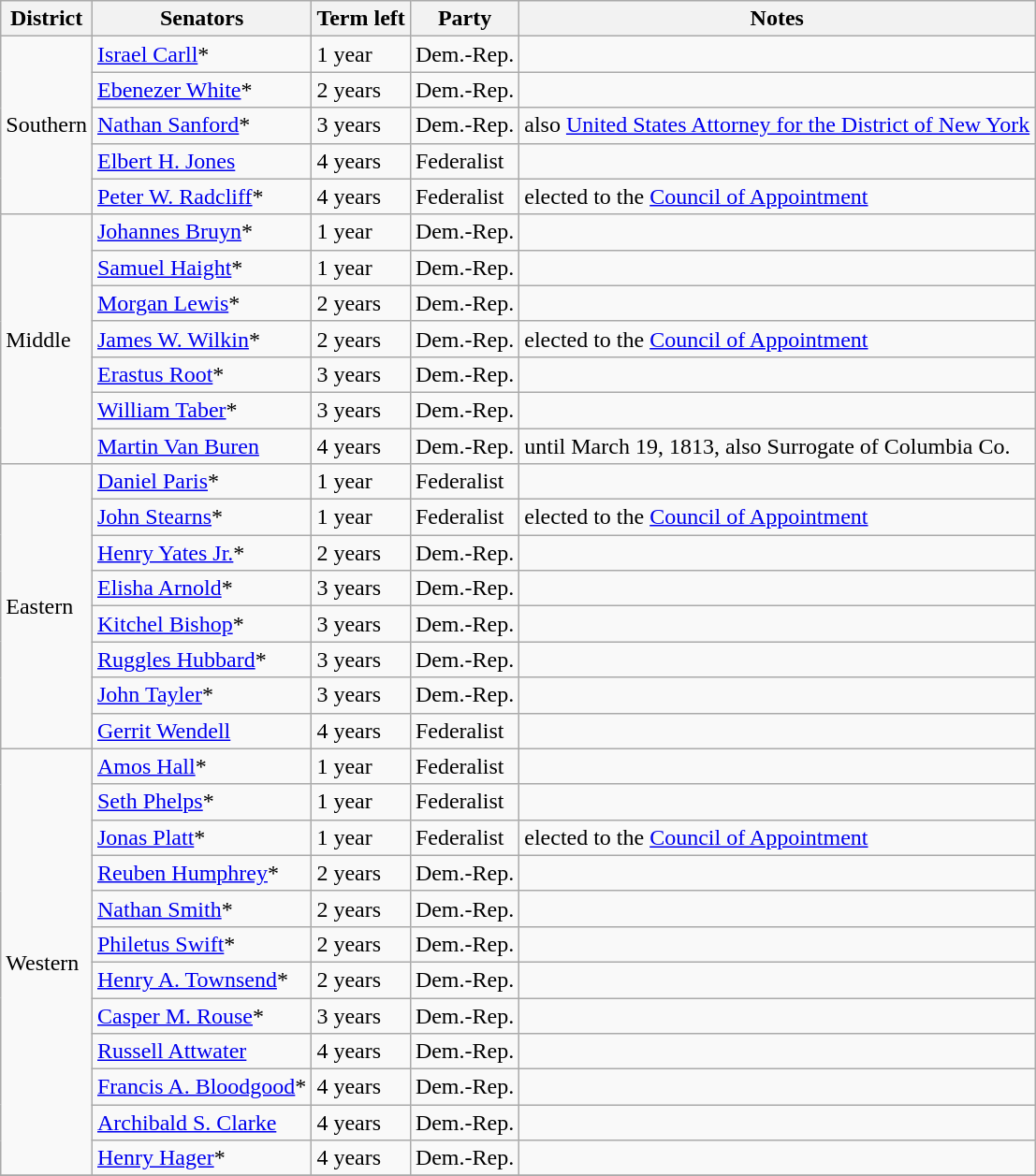<table class=wikitable>
<tr>
<th>District</th>
<th>Senators</th>
<th>Term left</th>
<th>Party</th>
<th>Notes</th>
</tr>
<tr>
<td rowspan="5">Southern</td>
<td><a href='#'>Israel Carll</a>*</td>
<td>1 year</td>
<td>Dem.-Rep.</td>
<td></td>
</tr>
<tr>
<td><a href='#'>Ebenezer White</a>*</td>
<td>2 years</td>
<td>Dem.-Rep.</td>
<td></td>
</tr>
<tr>
<td><a href='#'>Nathan Sanford</a>*</td>
<td>3 years</td>
<td>Dem.-Rep.</td>
<td>also <a href='#'>United States Attorney for the District of New York</a></td>
</tr>
<tr>
<td><a href='#'>Elbert H. Jones</a></td>
<td>4 years</td>
<td>Federalist</td>
<td></td>
</tr>
<tr>
<td><a href='#'>Peter W. Radcliff</a>*</td>
<td>4 years</td>
<td>Federalist</td>
<td>elected to the <a href='#'>Council of Appointment</a></td>
</tr>
<tr>
<td rowspan="7">Middle</td>
<td><a href='#'>Johannes Bruyn</a>*</td>
<td>1 year</td>
<td>Dem.-Rep.</td>
<td></td>
</tr>
<tr>
<td><a href='#'>Samuel Haight</a>*</td>
<td>1 year</td>
<td>Dem.-Rep.</td>
<td></td>
</tr>
<tr>
<td><a href='#'>Morgan Lewis</a>*</td>
<td>2 years</td>
<td>Dem.-Rep.</td>
<td></td>
</tr>
<tr>
<td><a href='#'>James W. Wilkin</a>*</td>
<td>2 years</td>
<td>Dem.-Rep.</td>
<td>elected to the <a href='#'>Council of Appointment</a></td>
</tr>
<tr>
<td><a href='#'>Erastus Root</a>*</td>
<td>3 years</td>
<td>Dem.-Rep.</td>
<td></td>
</tr>
<tr>
<td><a href='#'>William Taber</a>*</td>
<td>3 years</td>
<td>Dem.-Rep.</td>
<td></td>
</tr>
<tr>
<td><a href='#'>Martin Van Buren</a></td>
<td>4 years</td>
<td>Dem.-Rep.</td>
<td>until March 19, 1813, also Surrogate of Columbia Co.</td>
</tr>
<tr>
<td rowspan="8">Eastern</td>
<td><a href='#'>Daniel Paris</a>*</td>
<td>1 year</td>
<td>Federalist</td>
<td></td>
</tr>
<tr>
<td><a href='#'>John Stearns</a>*</td>
<td>1 year</td>
<td>Federalist</td>
<td>elected to the <a href='#'>Council of Appointment</a></td>
</tr>
<tr>
<td><a href='#'>Henry Yates Jr.</a>*</td>
<td>2 years</td>
<td>Dem.-Rep.</td>
<td></td>
</tr>
<tr>
<td><a href='#'>Elisha Arnold</a>*</td>
<td>3 years</td>
<td>Dem.-Rep.</td>
<td></td>
</tr>
<tr>
<td><a href='#'>Kitchel Bishop</a>*</td>
<td>3 years</td>
<td>Dem.-Rep.</td>
<td></td>
</tr>
<tr>
<td><a href='#'>Ruggles Hubbard</a>*</td>
<td>3 years</td>
<td>Dem.-Rep.</td>
<td></td>
</tr>
<tr>
<td><a href='#'>John Tayler</a>*</td>
<td>3 years</td>
<td>Dem.-Rep.</td>
<td></td>
</tr>
<tr>
<td><a href='#'>Gerrit Wendell</a></td>
<td>4 years</td>
<td>Federalist</td>
<td></td>
</tr>
<tr>
<td rowspan="12">Western</td>
<td><a href='#'>Amos Hall</a>*</td>
<td>1 year</td>
<td>Federalist</td>
<td></td>
</tr>
<tr>
<td><a href='#'>Seth Phelps</a>*</td>
<td>1 year</td>
<td>Federalist</td>
<td></td>
</tr>
<tr>
<td><a href='#'>Jonas Platt</a>*</td>
<td>1 year</td>
<td>Federalist</td>
<td>elected to the <a href='#'>Council of Appointment</a></td>
</tr>
<tr>
<td><a href='#'>Reuben Humphrey</a>*</td>
<td>2 years</td>
<td>Dem.-Rep.</td>
<td></td>
</tr>
<tr>
<td><a href='#'>Nathan Smith</a>*</td>
<td>2 years</td>
<td>Dem.-Rep.</td>
<td></td>
</tr>
<tr>
<td><a href='#'>Philetus Swift</a>*</td>
<td>2 years</td>
<td>Dem.-Rep.</td>
<td></td>
</tr>
<tr>
<td><a href='#'>Henry A. Townsend</a>*</td>
<td>2 years</td>
<td>Dem.-Rep.</td>
<td></td>
</tr>
<tr>
<td><a href='#'>Casper M. Rouse</a>*</td>
<td>3 years</td>
<td>Dem.-Rep.</td>
<td></td>
</tr>
<tr>
<td><a href='#'>Russell Attwater</a></td>
<td>4 years</td>
<td>Dem.-Rep.</td>
<td></td>
</tr>
<tr>
<td><a href='#'>Francis A. Bloodgood</a>*</td>
<td>4 years</td>
<td>Dem.-Rep.</td>
<td></td>
</tr>
<tr>
<td><a href='#'>Archibald S. Clarke</a></td>
<td>4 years</td>
<td>Dem.-Rep.</td>
<td></td>
</tr>
<tr>
<td><a href='#'>Henry Hager</a>*</td>
<td>4 years</td>
<td>Dem.-Rep.</td>
<td></td>
</tr>
<tr>
</tr>
</table>
